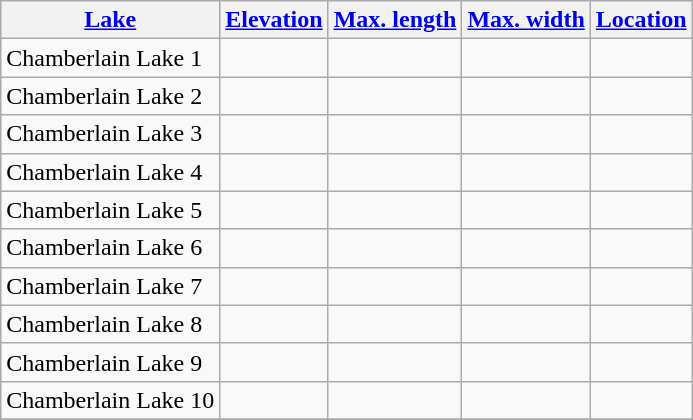<table class="wikitable sortable">
<tr>
<th><a href='#'>Lake</a></th>
<th><a href='#'>Elevation</a></th>
<th><a href='#'>Max. length</a></th>
<th><a href='#'>Max. width</a></th>
<th><a href='#'>Location</a></th>
</tr>
<tr>
<td>Chamberlain Lake 1</td>
<td></td>
<td></td>
<td></td>
<td></td>
</tr>
<tr>
<td>Chamberlain Lake 2</td>
<td></td>
<td></td>
<td></td>
<td></td>
</tr>
<tr>
<td>Chamberlain Lake 3</td>
<td></td>
<td></td>
<td></td>
<td></td>
</tr>
<tr>
<td>Chamberlain Lake 4</td>
<td></td>
<td></td>
<td></td>
<td></td>
</tr>
<tr>
<td>Chamberlain Lake 5</td>
<td></td>
<td></td>
<td></td>
<td></td>
</tr>
<tr>
<td>Chamberlain Lake 6</td>
<td></td>
<td></td>
<td></td>
<td></td>
</tr>
<tr>
<td>Chamberlain Lake 7</td>
<td></td>
<td></td>
<td></td>
<td></td>
</tr>
<tr>
<td>Chamberlain Lake 8</td>
<td></td>
<td></td>
<td></td>
<td></td>
</tr>
<tr>
<td>Chamberlain Lake 9</td>
<td></td>
<td></td>
<td></td>
<td></td>
</tr>
<tr>
<td>Chamberlain Lake 10</td>
<td></td>
<td></td>
<td></td>
<td></td>
</tr>
<tr>
</tr>
</table>
